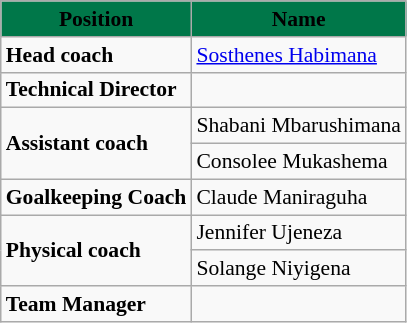<table class="wikitable" style="font-size:90%;">
<tr>
<th style="background-color:#007749;"><span>Position</span></th>
<th style="background-color:#007749;"><span>Name</span></th>
</tr>
<tr>
<td><strong>Head coach</strong></td>
<td align="left"> <a href='#'>Sosthenes Habimana</a></td>
</tr>
<tr>
<td><strong>Technical Director</strong></td>
<td align="left"></td>
</tr>
<tr>
<td rowspan="2"><strong>Assistant coach</strong></td>
<td> Shabani Mbarushimana</td>
</tr>
<tr>
<td> Consolee Mukashema</td>
</tr>
<tr>
<td><strong>Goalkeeping Coach</strong></td>
<td align="left"> Claude Maniraguha</td>
</tr>
<tr>
<td rowspan="2"><strong>Physical coach	</strong></td>
<td> Jennifer Ujeneza</td>
</tr>
<tr>
<td> Solange Niyigena</td>
</tr>
<tr>
<td><strong>Team Manager</strong></td>
<td align="left"></td>
</tr>
</table>
